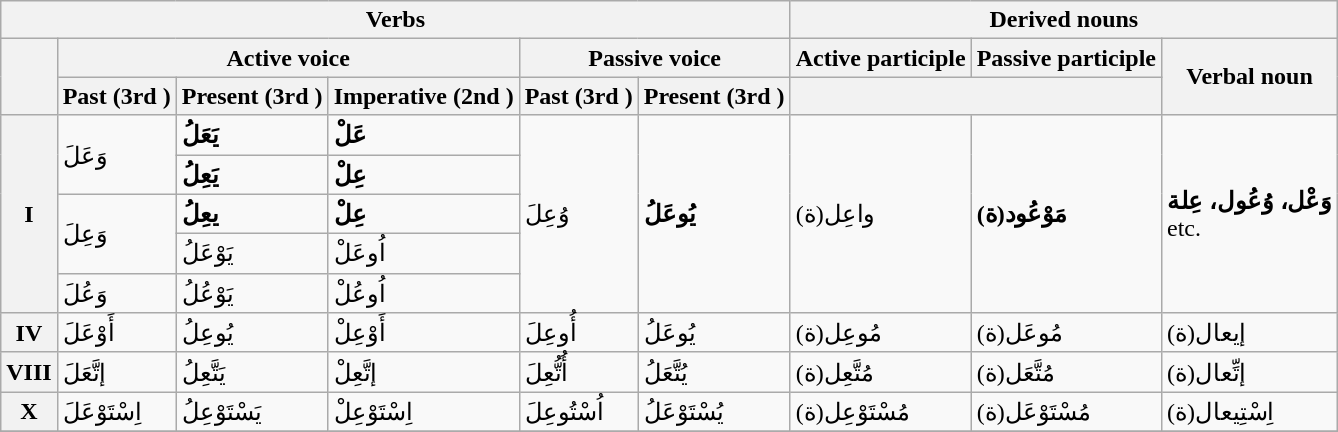<table class="wikitable">
<tr>
<th colspan="6">Verbs</th>
<th colspan="3">Derived nouns</th>
</tr>
<tr>
<th rowspan="2"></th>
<th colspan="3">Active voice</th>
<th colspan="2">Passive voice</th>
<th colspan="1">Active participle</th>
<th colspan="1">Passive participle</th>
<th colspan="1" rowspan="2">Verbal noun</th>
</tr>
<tr>
<th>Past (3rd  )</th>
<th>Present (3rd  )</th>
<th>Imperative (2nd  )</th>
<th>Past (3rd  )</th>
<th>Present (3rd  )</th>
<th colspan="2">  </th>
</tr>
<tr>
<th rowspan=5>I</th>
<td rowspan=2>وَعَلَ<br></td>
<td><strong>يَعَلُ<br></strong></td>
<td><strong>عَلْ<br></strong></td>
<td rowspan=5>وُعِلَ<br></td>
<td rowspan=5><strong>يُوعَلُ<br></strong></td>
<td rowspan=5>واعِل(ة)<br></td>
<td rowspan=5><strong>مَوْعُود(ة)<br></strong></td>
<td rowspan=5><strong>وَعْل، وُعُول، عِلة<br></strong> etc.</td>
</tr>
<tr>
<td><strong>يَعِلُ<br></strong></td>
<td><strong>عِلْ<br></strong></td>
</tr>
<tr>
<td rowspan="2">وَعِلَ<br></td>
<td><strong>يعِلُ<br></strong></td>
<td><strong>عِلْ<br></strong></td>
</tr>
<tr>
<td>يَوْعَلُ<br></td>
<td>اُوعَلْ<br></td>
</tr>
<tr>
<td>وَعُلَ<br></td>
<td>يَوْعُلُ<br></td>
<td>اُوعُلْ<br></td>
</tr>
<tr>
<th>IV</th>
<td>أَوْعَلَ<br></td>
<td>يُوعِلُ<br></td>
<td>أَوْعِلْ<br></td>
<td>أُوعِلَ<br></td>
<td>يُوعَلُ<br></td>
<td>مُوعِل(ة)<br></td>
<td>مُوعَل(ة)<br></td>
<td>إيعال(ة)<br></td>
</tr>
<tr>
<th>VIII</th>
<td>إتَّعَلَ<br></td>
<td>يَتَّعِلُ<br></td>
<td>إتَّعِلْ<br></td>
<td>أُتُّعِلَ<br></td>
<td>يُتَّعَلُ<br></td>
<td>مُتَّعِل(ة)<br></td>
<td>مُتَّعَل(ة)<br></td>
<td>إتِّعال(ة)<br></td>
</tr>
<tr>
<th>X</th>
<td>اِسْتَوْعَلَ<br></td>
<td>يَسْتَوْعِلُ<br></td>
<td>اِسْتَوْعِلْ<br></td>
<td>اُسْتُوعِلَ<br></td>
<td>يُسْتَوْعَلُ<br></td>
<td>مُسْتَوْعِل(ة)<br></td>
<td>مُسْتَوْعَل(ة)<br></td>
<td>اِسْتِيعال(ة)<br></td>
</tr>
<tr>
</tr>
</table>
